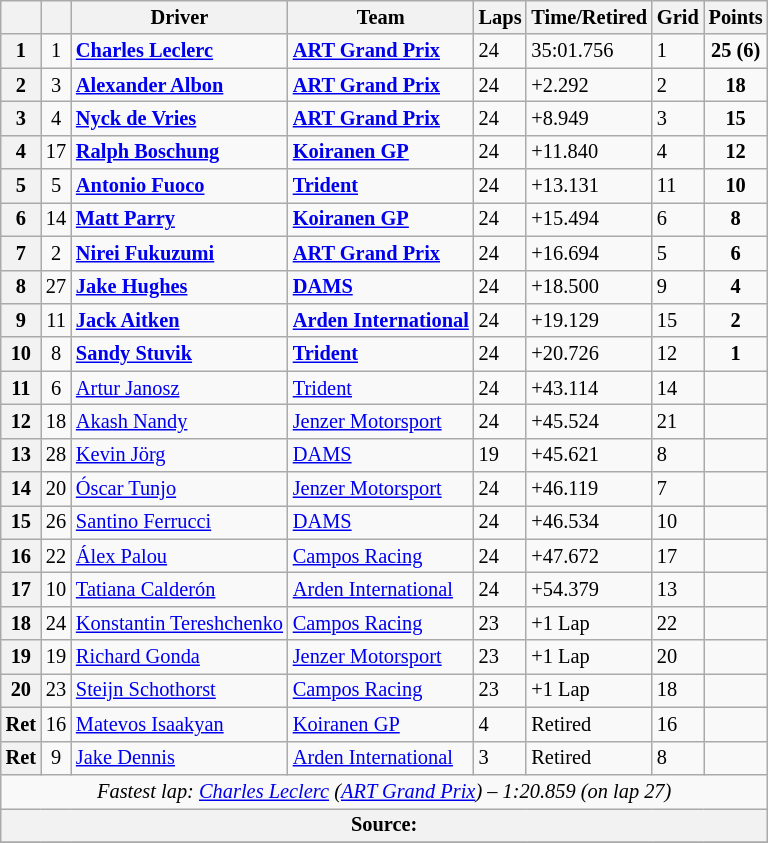<table class="wikitable" style="font-size:85%">
<tr>
<th></th>
<th></th>
<th>Driver</th>
<th>Team</th>
<th>Laps</th>
<th>Time/Retired</th>
<th>Grid</th>
<th>Points</th>
</tr>
<tr>
<th>1</th>
<td align="center">1</td>
<td> <strong><a href='#'>Charles Leclerc</a></strong></td>
<td><strong><a href='#'>ART Grand Prix</a></strong></td>
<td>24</td>
<td>35:01.756</td>
<td>1</td>
<td align="center"><strong>25 (6)</strong></td>
</tr>
<tr>
<th>2</th>
<td align="center">3</td>
<td> <strong><a href='#'>Alexander Albon</a></strong></td>
<td><strong><a href='#'>ART Grand Prix</a></strong></td>
<td>24</td>
<td>+2.292</td>
<td>2</td>
<td align="center"><strong>18</strong></td>
</tr>
<tr>
<th>3</th>
<td align="center">4</td>
<td> <strong><a href='#'>Nyck de Vries</a></strong></td>
<td><strong><a href='#'>ART Grand Prix</a></strong></td>
<td>24</td>
<td>+8.949</td>
<td>3</td>
<td align="center"><strong>15</strong></td>
</tr>
<tr>
<th>4</th>
<td align="center">17</td>
<td> <strong><a href='#'>Ralph Boschung</a></strong></td>
<td><strong><a href='#'>Koiranen GP</a></strong></td>
<td>24</td>
<td>+11.840</td>
<td>4</td>
<td align="center"><strong>12</strong></td>
</tr>
<tr>
<th>5</th>
<td align="center">5</td>
<td> <strong><a href='#'>Antonio Fuoco</a></strong></td>
<td><strong><a href='#'>Trident</a></strong></td>
<td>24</td>
<td>+13.131</td>
<td>11</td>
<td align="center"><strong>10</strong></td>
</tr>
<tr>
<th>6</th>
<td align="center">14</td>
<td> <strong><a href='#'>Matt Parry</a></strong></td>
<td><strong><a href='#'>Koiranen GP</a></strong></td>
<td>24</td>
<td>+15.494</td>
<td>6</td>
<td align="center"><strong>8</strong></td>
</tr>
<tr>
<th>7</th>
<td align="center">2</td>
<td> <strong><a href='#'>Nirei Fukuzumi</a></strong></td>
<td><strong><a href='#'>ART Grand Prix</a></strong></td>
<td>24</td>
<td>+16.694</td>
<td>5</td>
<td align="center"><strong>6</strong></td>
</tr>
<tr>
<th>8</th>
<td align="center">27</td>
<td> <strong><a href='#'>Jake Hughes</a></strong></td>
<td><strong><a href='#'>DAMS</a></strong></td>
<td>24</td>
<td>+18.500</td>
<td>9</td>
<td align="center"><strong>4</strong></td>
</tr>
<tr>
<th>9</th>
<td align="center">11</td>
<td> <strong><a href='#'>Jack Aitken</a></strong></td>
<td><strong><a href='#'>Arden International</a></strong></td>
<td>24</td>
<td>+19.129</td>
<td>15</td>
<td align="center"><strong>2</strong></td>
</tr>
<tr>
<th>10</th>
<td align="center">8</td>
<td> <strong><a href='#'>Sandy Stuvik</a></strong></td>
<td><strong><a href='#'>Trident</a></strong></td>
<td>24</td>
<td>+20.726</td>
<td>12</td>
<td align="center"><strong>1</strong></td>
</tr>
<tr>
<th>11</th>
<td align="center">6</td>
<td> <a href='#'>Artur Janosz</a></td>
<td><a href='#'>Trident</a></td>
<td>24</td>
<td>+43.114</td>
<td>14</td>
<td></td>
</tr>
<tr>
<th>12</th>
<td align="center">18</td>
<td> <a href='#'>Akash Nandy</a></td>
<td><a href='#'>Jenzer Motorsport</a></td>
<td>24</td>
<td>+45.524</td>
<td>21</td>
<td></td>
</tr>
<tr>
<th>13</th>
<td align="center">28</td>
<td> <a href='#'>Kevin Jörg</a></td>
<td><a href='#'>DAMS</a></td>
<td>19</td>
<td>+45.621</td>
<td>8</td>
<td></td>
</tr>
<tr>
<th>14</th>
<td align="center">20</td>
<td> <a href='#'>Óscar Tunjo</a></td>
<td><a href='#'>Jenzer Motorsport</a></td>
<td>24</td>
<td>+46.119</td>
<td>7</td>
<td></td>
</tr>
<tr>
<th>15</th>
<td align="center">26</td>
<td> <a href='#'>Santino Ferrucci</a></td>
<td><a href='#'>DAMS</a></td>
<td>24</td>
<td>+46.534</td>
<td>10</td>
<td></td>
</tr>
<tr>
<th>16</th>
<td align="center">22</td>
<td> <a href='#'>Álex Palou</a></td>
<td><a href='#'>Campos Racing</a></td>
<td>24</td>
<td>+47.672</td>
<td>17</td>
<td></td>
</tr>
<tr>
<th>17</th>
<td align="center">10</td>
<td> <a href='#'>Tatiana Calderón</a></td>
<td><a href='#'>Arden International</a></td>
<td>24</td>
<td>+54.379</td>
<td>13</td>
<td></td>
</tr>
<tr>
<th>18</th>
<td align="center">24</td>
<td> <a href='#'>Konstantin Tereshchenko</a></td>
<td><a href='#'>Campos Racing</a></td>
<td>23</td>
<td>+1 Lap</td>
<td>22</td>
<td></td>
</tr>
<tr>
<th>19</th>
<td align="center">19</td>
<td> <a href='#'>Richard Gonda</a></td>
<td><a href='#'>Jenzer Motorsport</a></td>
<td>23</td>
<td>+1 Lap</td>
<td>20</td>
<td></td>
</tr>
<tr>
<th>20</th>
<td align="center">23</td>
<td> <a href='#'>Steijn Schothorst</a></td>
<td><a href='#'>Campos Racing</a></td>
<td>23</td>
<td>+1 Lap</td>
<td>18</td>
<td></td>
</tr>
<tr>
<th>Ret</th>
<td align="center">16</td>
<td> <a href='#'>Matevos Isaakyan</a></td>
<td><a href='#'>Koiranen GP</a></td>
<td>4</td>
<td>Retired</td>
<td>16</td>
<td></td>
</tr>
<tr>
<th>Ret</th>
<td align="center">9</td>
<td> <a href='#'>Jake Dennis</a></td>
<td><a href='#'>Arden International</a></td>
<td>3</td>
<td>Retired</td>
<td>8</td>
<td></td>
</tr>
<tr>
<td colspan="8" align="center"><em>Fastest lap:  <a href='#'>Charles Leclerc</a> (<a href='#'>ART Grand Prix</a>) – 1:20.859 (on lap 27)</em></td>
</tr>
<tr>
<th colspan="8">Source:</th>
</tr>
<tr>
</tr>
</table>
